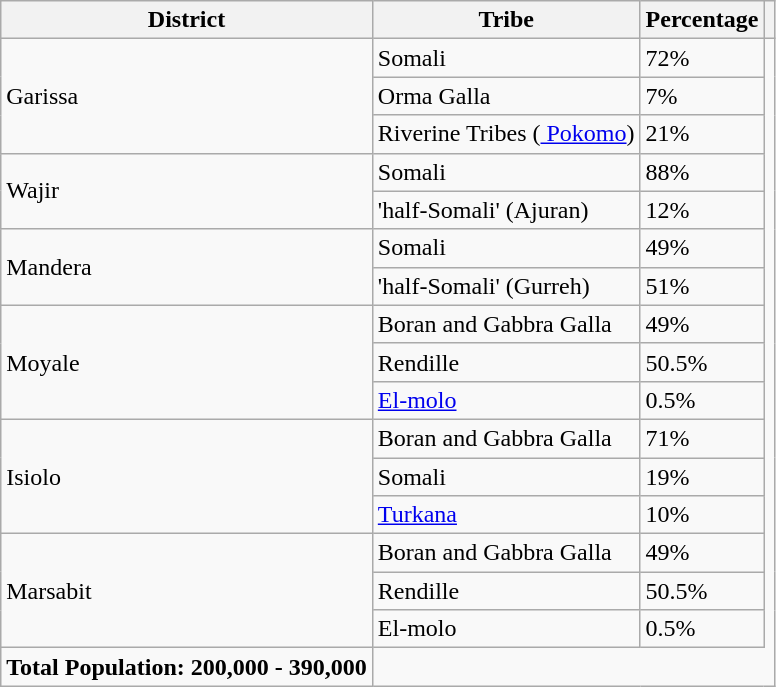<table class="wikitable">
<tr>
<th>District</th>
<th>Tribe</th>
<th>Percentage</th>
<th></th>
</tr>
<tr>
<td rowspan="3">Garissa</td>
<td rowspan="1">Somali</td>
<td rowspan="1">72%</td>
</tr>
<tr>
<td rowspan="1">Orma Galla</td>
<td rowspan="1">7%</td>
</tr>
<tr>
<td rowspan="1">Riverine Tribes (<a href='#'> Pokomo</a>)</td>
<td rowspan="1">21%</td>
</tr>
<tr>
<td rowspan="2">Wajir</td>
<td rowspan="1">Somali</td>
<td rowspan="1">88%</td>
</tr>
<tr>
<td rowspan="1">'half-Somali' (Ajuran)</td>
<td rowspan="1">12%</td>
</tr>
<tr>
<td rowspan="2">Mandera</td>
<td rowspan="1">Somali</td>
<td rowspan="1">49%</td>
</tr>
<tr>
<td rowspan="1">'half-Somali' (Gurreh)</td>
<td rowspan="1">51%</td>
</tr>
<tr>
<td rowspan="3">Moyale</td>
<td rowspan="1">Boran and Gabbra Galla</td>
<td rowspan="1">49%</td>
</tr>
<tr>
<td rowspan="1">Rendille</td>
<td rowspan="1">50.5%</td>
</tr>
<tr>
<td rowspan="1"><a href='#'> El-molo</a></td>
<td rowspan="1">0.5%</td>
</tr>
<tr>
<td rowspan="3">Isiolo</td>
<td rowspan="1">Boran and Gabbra Galla</td>
<td rowspan="1">71%</td>
</tr>
<tr>
<td rowspan="1">Somali</td>
<td rowspan="1">19%</td>
</tr>
<tr>
<td rowspan="1"><a href='#'> Turkana</a></td>
<td rowspan="1">10%</td>
</tr>
<tr>
<td rowspan="3">Marsabit</td>
<td rowspan="1">Boran and Gabbra Galla</td>
<td rowspan="1">49%</td>
</tr>
<tr>
<td rowspan="1">Rendille</td>
<td rowspan="1">50.5%</td>
</tr>
<tr>
<td rowspan="1">El-molo</td>
<td rowspan="1">0.5%</td>
</tr>
<tr>
<td><strong>Total Population: 200,000 - 390,000</strong></td>
</tr>
</table>
